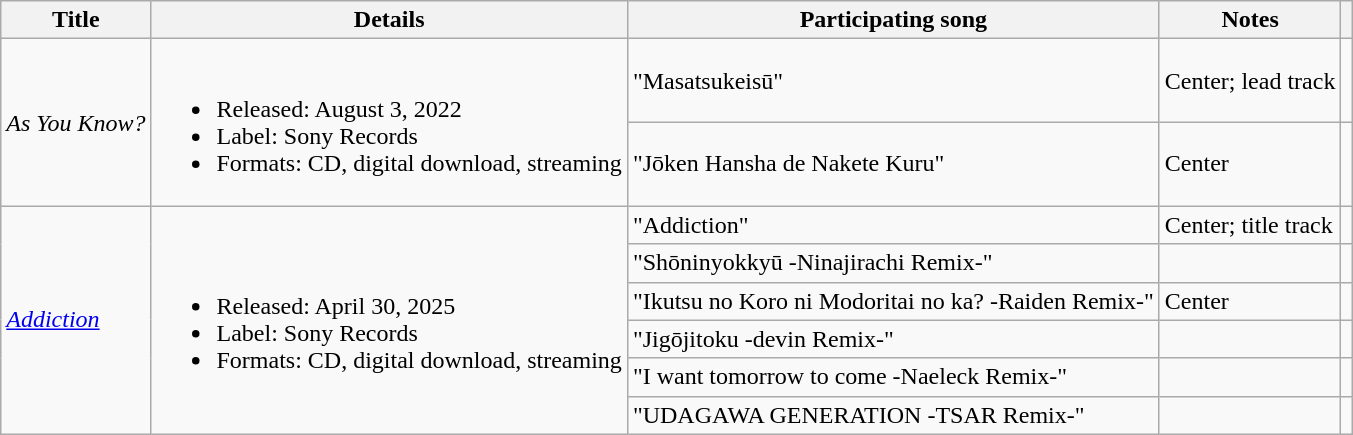<table class="wikitable">
<tr>
<th>Title</th>
<th>Details</th>
<th>Participating song</th>
<th>Notes</th>
<th></th>
</tr>
<tr>
<td rowspan="2"><em>As You Know?</em></td>
<td rowspan="2"><br><ul><li>Released: August 3, 2022</li><li>Label: Sony Records</li><li>Formats: CD, digital download, streaming</li></ul></td>
<td>"Masatsukeisū"</td>
<td>Center; lead track</td>
<td></td>
</tr>
<tr>
<td>"Jōken Hansha de Nakete Kuru"</td>
<td>Center</td>
<td></td>
</tr>
<tr>
<td rowspan="6"><em><a href='#'>Addiction</a></em></td>
<td rowspan="6"><br><ul><li>Released: April 30, 2025</li><li>Label: Sony Records</li><li>Formats: CD, digital download, streaming</li></ul></td>
<td>"Addiction"</td>
<td>Center; title track</td>
<td></td>
</tr>
<tr>
<td>"Shōninyokkyū -Ninajirachi Remix-"</td>
<td></td>
<td></td>
</tr>
<tr>
<td>"Ikutsu no Koro ni Modoritai no ka? -Raiden Remix-"</td>
<td>Center</td>
<td></td>
</tr>
<tr>
<td>"Jigōjitoku -devin Remix-"</td>
<td></td>
<td></td>
</tr>
<tr>
<td>"I want tomorrow to come -Naeleck Remix-"</td>
<td></td>
<td></td>
</tr>
<tr>
<td>"UDAGAWA GENERATION -TSAR Remix-"</td>
<td></td>
<td></td>
</tr>
</table>
